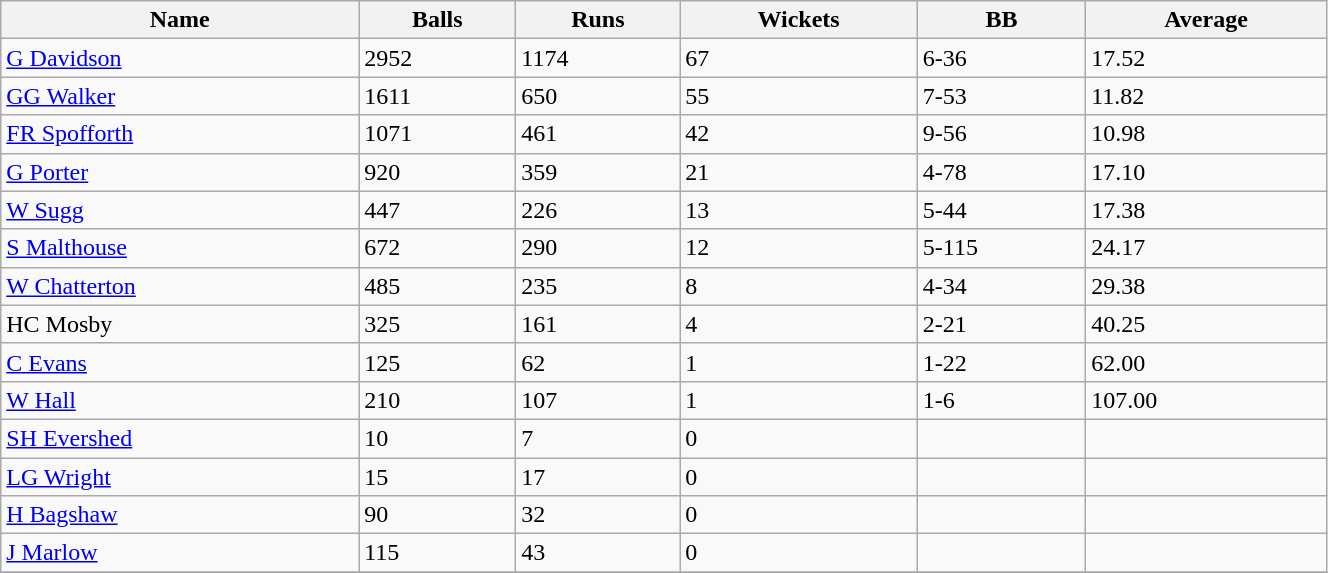<table class="wikitable sortable" width="70%">
<tr bgcolor="#efefef">
<th>Name</th>
<th>Balls</th>
<th>Runs</th>
<th>Wickets</th>
<th>BB</th>
<th>Average</th>
</tr>
<tr>
<td><a href='#'>G Davidson</a></td>
<td>2952</td>
<td>1174</td>
<td>67</td>
<td>6-36</td>
<td>17.52</td>
</tr>
<tr>
<td><a href='#'>GG Walker</a></td>
<td>1611</td>
<td>650</td>
<td>55</td>
<td>7-53</td>
<td>11.82</td>
</tr>
<tr>
<td><a href='#'>FR Spofforth</a></td>
<td>1071</td>
<td>461</td>
<td>42</td>
<td>9-56</td>
<td>10.98</td>
</tr>
<tr>
<td><a href='#'>G Porter</a></td>
<td>920</td>
<td>359</td>
<td>21</td>
<td>4-78</td>
<td>17.10</td>
</tr>
<tr>
<td><a href='#'>W Sugg</a></td>
<td>447</td>
<td>226</td>
<td>13</td>
<td>5-44</td>
<td>17.38</td>
</tr>
<tr>
<td><a href='#'>S Malthouse</a></td>
<td>672</td>
<td>290</td>
<td>12</td>
<td>5-115</td>
<td>24.17</td>
</tr>
<tr>
<td><a href='#'>W Chatterton</a></td>
<td>485</td>
<td>235</td>
<td>8</td>
<td>4-34</td>
<td>29.38</td>
</tr>
<tr>
<td>HC Mosby</td>
<td>325</td>
<td>161</td>
<td>4</td>
<td>2-21</td>
<td>40.25</td>
</tr>
<tr>
<td><a href='#'>C Evans</a></td>
<td>125</td>
<td>62</td>
<td>1</td>
<td>1-22</td>
<td>62.00</td>
</tr>
<tr>
<td><a href='#'>W Hall</a></td>
<td>210</td>
<td>107</td>
<td>1</td>
<td>1-6</td>
<td>107.00</td>
</tr>
<tr>
<td><a href='#'>SH Evershed</a></td>
<td>10</td>
<td>7</td>
<td>0</td>
<td></td>
<td></td>
</tr>
<tr>
<td><a href='#'>LG Wright</a></td>
<td>15</td>
<td>17</td>
<td>0</td>
<td></td>
<td></td>
</tr>
<tr>
<td><a href='#'>H Bagshaw</a></td>
<td>90</td>
<td>32</td>
<td>0</td>
<td></td>
<td></td>
</tr>
<tr>
<td><a href='#'>J Marlow</a></td>
<td>115</td>
<td>43</td>
<td>0</td>
<td></td>
<td></td>
</tr>
<tr>
</tr>
</table>
